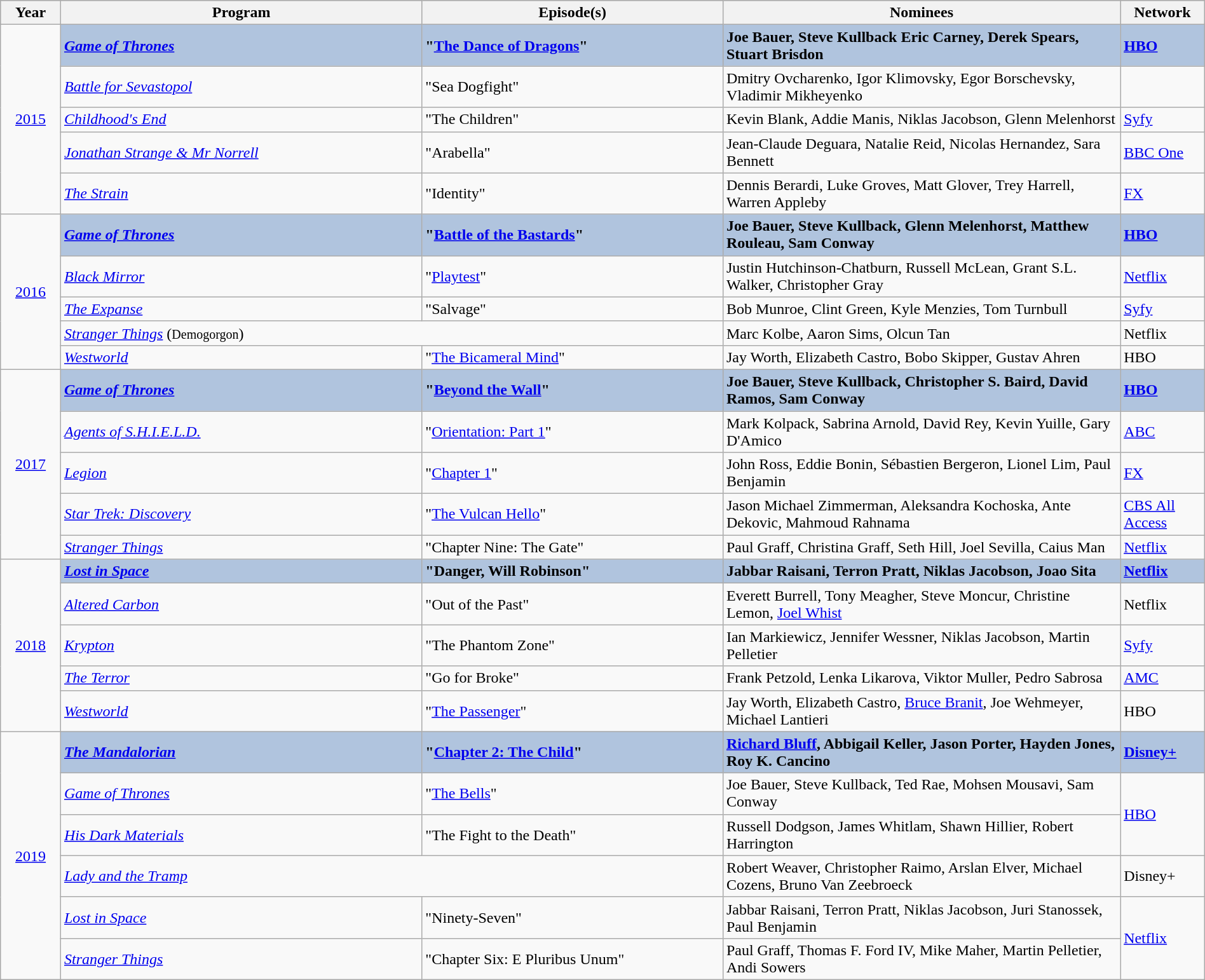<table class="wikitable" style="width:100%">
<tr bgcolor="#bebebe">
<th width="5%">Year</th>
<th width="30%">Program</th>
<th width="25%">Episode(s)</th>
<th width="33%">Nominees</th>
<th width="8%">Network</th>
</tr>
<tr>
<td rowspan="5" style="text-align:center;"><a href='#'>2015</a><br></td>
<td style="background:#B0C4DE;"><strong><em><a href='#'>Game of Thrones</a></em></strong></td>
<td style="background:#B0C4DE;"><strong>"<a href='#'>The Dance of Dragons</a>"</strong></td>
<td style="background:#B0C4DE;"><strong>Joe Bauer, Steve Kullback Eric Carney, Derek Spears, Stuart Brisdon</strong></td>
<td style="background:#B0C4DE;"><strong><a href='#'>HBO</a></strong></td>
</tr>
<tr>
<td><em><a href='#'>Battle for Sevastopol</a></em></td>
<td>"Sea Dogfight"</td>
<td>Dmitry Ovcharenko, Igor Klimovsky, Egor Borschevsky, Vladimir Mikheyenko</td>
<td></td>
</tr>
<tr>
<td><em><a href='#'>Childhood's End</a></em></td>
<td>"The Children"</td>
<td>Kevin Blank, Addie Manis, Niklas Jacobson, Glenn Melenhorst</td>
<td><a href='#'>Syfy</a></td>
</tr>
<tr>
<td><em><a href='#'>Jonathan Strange & Mr Norrell</a></em></td>
<td>"Arabella"</td>
<td>Jean-Claude Deguara, Natalie Reid, Nicolas Hernandez, Sara Bennett</td>
<td><a href='#'>BBC One</a></td>
</tr>
<tr>
<td><em><a href='#'>The Strain</a></em></td>
<td>"Identity"</td>
<td>Dennis Berardi, Luke Groves, Matt Glover, Trey Harrell, Warren Appleby</td>
<td><a href='#'>FX</a></td>
</tr>
<tr>
<td rowspan="5" style="text-align:center;"><a href='#'>2016</a><br></td>
<td style="background:#B0C4DE;"><strong><em><a href='#'>Game of Thrones</a></em></strong></td>
<td style="background:#B0C4DE;"><strong>"<a href='#'>Battle of the Bastards</a>"</strong></td>
<td style="background:#B0C4DE;"><strong>Joe Bauer, Steve Kullback, Glenn Melenhorst, Matthew Rouleau, Sam Conway</strong></td>
<td style="background:#B0C4DE;"><strong><a href='#'>HBO</a></strong></td>
</tr>
<tr>
<td><em><a href='#'>Black Mirror</a></em></td>
<td>"<a href='#'>Playtest</a>"</td>
<td>Justin Hutchinson-Chatburn, Russell McLean, Grant S.L. Walker, Christopher Gray</td>
<td><a href='#'>Netflix</a></td>
</tr>
<tr>
<td><em><a href='#'>The Expanse</a></em></td>
<td>"Salvage"</td>
<td>Bob Munroe, Clint Green, Kyle Menzies, Tom Turnbull</td>
<td><a href='#'>Syfy</a></td>
</tr>
<tr>
<td colspan="2"><em><a href='#'>Stranger Things</a></em> (<small>Demogorgon</small>)</td>
<td>Marc Kolbe, Aaron Sims, Olcun Tan</td>
<td>Netflix</td>
</tr>
<tr>
<td><em><a href='#'>Westworld</a></em></td>
<td>"<a href='#'>The Bicameral Mind</a>"</td>
<td>Jay Worth, Elizabeth Castro, Bobo Skipper, Gustav Ahren</td>
<td>HBO</td>
</tr>
<tr>
<td rowspan="5" style="text-align:center;"><a href='#'>2017</a><br></td>
<td style="background:#B0C4DE;"><strong><em><a href='#'>Game of Thrones</a></em></strong></td>
<td style="background:#B0C4DE;"><strong>"<a href='#'>Beyond the Wall</a>"</strong></td>
<td style="background:#B0C4DE;"><strong>Joe Bauer, Steve Kullback, Christopher S. Baird, David Ramos, Sam Conway</strong></td>
<td style="background:#B0C4DE;"><strong><a href='#'>HBO</a></strong></td>
</tr>
<tr>
<td><em><a href='#'>Agents of S.H.I.E.L.D.</a></em></td>
<td>"<a href='#'>Orientation: Part 1</a>"</td>
<td>Mark Kolpack, Sabrina Arnold, David Rey, Kevin Yuille, Gary D'Amico</td>
<td><a href='#'>ABC</a></td>
</tr>
<tr>
<td><em><a href='#'>Legion</a></em></td>
<td>"<a href='#'>Chapter 1</a>"</td>
<td>John Ross, Eddie Bonin, Sébastien Bergeron, Lionel Lim, Paul Benjamin</td>
<td><a href='#'>FX</a></td>
</tr>
<tr>
<td><em><a href='#'>Star Trek: Discovery</a></em></td>
<td>"<a href='#'>The Vulcan Hello</a>"</td>
<td>Jason Michael Zimmerman, Aleksandra Kochoska, Ante Dekovic, Mahmoud Rahnama</td>
<td><a href='#'>CBS All Access</a></td>
</tr>
<tr>
<td><em><a href='#'>Stranger Things</a></em></td>
<td>"Chapter Nine: The Gate"</td>
<td>Paul Graff, Christina Graff, Seth Hill, Joel Sevilla, Caius Man</td>
<td><a href='#'>Netflix</a></td>
</tr>
<tr>
<td rowspan="5" style="text-align:center;"><a href='#'>2018</a><br></td>
<td style="background:#B0C4DE;"><strong><em><a href='#'>Lost in Space</a></em></strong></td>
<td style="background:#B0C4DE;"><strong>"Danger, Will Robinson"</strong></td>
<td style="background:#B0C4DE;"><strong>Jabbar Raisani, Terron Pratt, Niklas Jacobson, Joao Sita</strong></td>
<td style="background:#B0C4DE;"><strong><a href='#'>Netflix</a></strong></td>
</tr>
<tr>
<td><em><a href='#'>Altered Carbon</a></em></td>
<td>"Out of the Past"</td>
<td>Everett Burrell, Tony Meagher, Steve Moncur, Christine Lemon, <a href='#'>Joel Whist</a></td>
<td>Netflix</td>
</tr>
<tr>
<td><em><a href='#'>Krypton</a></em></td>
<td>"The Phantom Zone"</td>
<td>Ian Markiewicz, Jennifer Wessner, Niklas Jacobson, Martin Pelletier</td>
<td><a href='#'>Syfy</a></td>
</tr>
<tr>
<td><em><a href='#'>The Terror</a></em></td>
<td>"Go for Broke"</td>
<td>Frank Petzold, Lenka Likarova, Viktor Muller, Pedro Sabrosa</td>
<td><a href='#'>AMC</a></td>
</tr>
<tr>
<td><em><a href='#'>Westworld</a></em></td>
<td>"<a href='#'>The Passenger</a>"</td>
<td>Jay Worth, Elizabeth Castro, <a href='#'>Bruce Branit</a>, Joe Wehmeyer, Michael Lantieri</td>
<td>HBO</td>
</tr>
<tr>
<td rowspan="6" style="text-align:center;"><a href='#'>2019</a><br></td>
<td style="background:#B0C4DE;"><strong><em><a href='#'>The Mandalorian</a></em></strong></td>
<td style="background:#B0C4DE;"><strong>"<a href='#'>Chapter 2: The Child</a>"</strong></td>
<td style="background:#B0C4DE;"><strong><a href='#'>Richard Bluff</a>, Abbigail Keller, Jason Porter, Hayden Jones, Roy K. Cancino</strong></td>
<td style="background:#B0C4DE;"><strong><a href='#'>Disney+</a></strong></td>
</tr>
<tr>
<td><em><a href='#'>Game of Thrones</a></em></td>
<td>"<a href='#'>The Bells</a>"</td>
<td>Joe Bauer, Steve Kullback, Ted Rae, Mohsen Mousavi, Sam Conway</td>
<td rowspan="2"><a href='#'>HBO</a></td>
</tr>
<tr>
<td><em><a href='#'>His Dark Materials</a></em></td>
<td>"The Fight to the Death"</td>
<td>Russell Dodgson, James Whitlam, Shawn Hillier, Robert Harrington</td>
</tr>
<tr>
<td colspan="2"><em><a href='#'>Lady and the Tramp</a></em></td>
<td>Robert Weaver, Christopher Raimo, Arslan Elver, Michael Cozens, Bruno Van Zeebroeck</td>
<td>Disney+</td>
</tr>
<tr>
<td><em><a href='#'>Lost in Space</a></em></td>
<td>"Ninety-Seven"</td>
<td>Jabbar Raisani, Terron Pratt, Niklas Jacobson, Juri Stanossek, Paul Benjamin</td>
<td rowspan="2"><a href='#'>Netflix</a></td>
</tr>
<tr>
<td><em><a href='#'>Stranger Things</a></em></td>
<td>"Chapter Six: E Pluribus Unum"</td>
<td>Paul Graff, Thomas F. Ford IV, Mike Maher, Martin Pelletier, Andi Sowers</td>
</tr>
</table>
